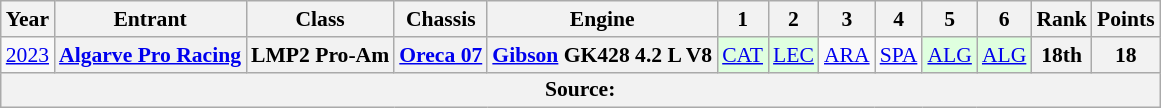<table class="wikitable" style="text-align:center; font-size:90%">
<tr>
<th>Year</th>
<th>Entrant</th>
<th>Class</th>
<th>Chassis</th>
<th>Engine</th>
<th>1</th>
<th>2</th>
<th>3</th>
<th>4</th>
<th>5</th>
<th>6</th>
<th>Rank</th>
<th>Points</th>
</tr>
<tr>
<td><a href='#'>2023</a></td>
<th><a href='#'>Algarve Pro Racing</a></th>
<th>LMP2 Pro-Am</th>
<th><a href='#'>Oreca 07</a></th>
<th><a href='#'>Gibson</a> GK428 4.2 L V8</th>
<td style="background:#DFFFDF;"><a href='#'>CAT</a><br></td>
<td style="background:#DFFFDF;"><a href='#'>LEC</a><br></td>
<td><a href='#'>ARA</a></td>
<td><a href='#'>SPA</a></td>
<td style="background:#DFFFDF;"><a href='#'>ALG</a><br></td>
<td style="background:#DFFFDF;"><a href='#'>ALG</a><br></td>
<th>18th</th>
<th>18</th>
</tr>
<tr>
<th colspan="13">Source:</th>
</tr>
</table>
